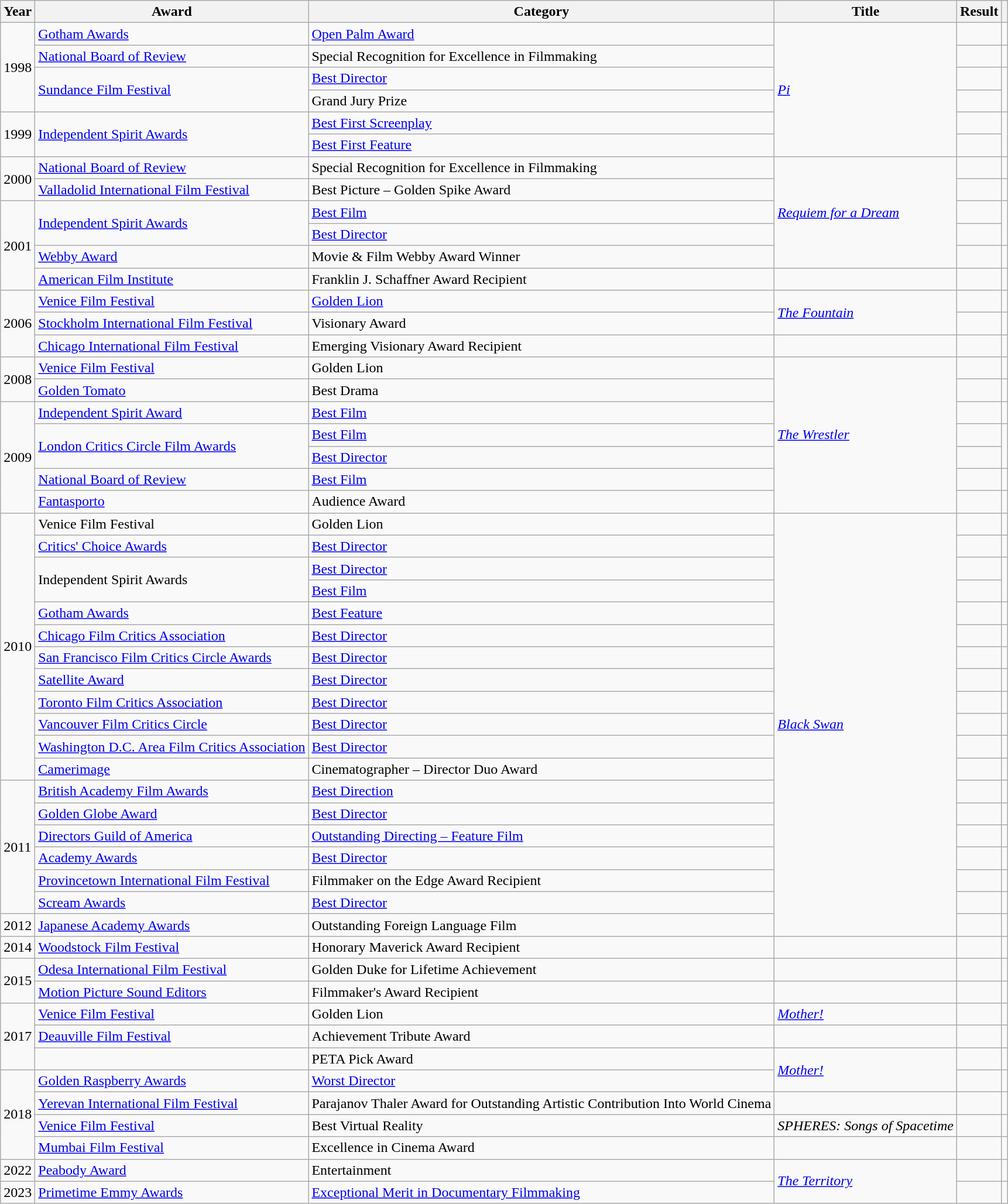<table class = "wikitable">
<tr>
<th>Year</th>
<th>Award</th>
<th>Category</th>
<th>Title</th>
<th>Result</th>
<th></th>
</tr>
<tr>
<td rowspan=4>1998</td>
<td rowspan=1><a href='#'>Gotham Awards</a></td>
<td><a href='#'>Open Palm Award</a></td>
<td rowspan=6><em><a href='#'>Pi</a></em></td>
<td></td>
<td></td>
</tr>
<tr>
<td rowspan=1><a href='#'>National Board of Review</a></td>
<td>Special Recognition for Excellence in Filmmaking</td>
<td></td>
<td></td>
</tr>
<tr>
<td rowspan=2><a href='#'>Sundance Film Festival</a></td>
<td><a href='#'>Best Director</a></td>
<td></td>
<td rowspan="2"></td>
</tr>
<tr>
<td>Grand Jury Prize</td>
<td></td>
</tr>
<tr>
<td rowspan=2>1999</td>
<td rowspan=2><a href='#'>Independent Spirit Awards</a></td>
<td><a href='#'>Best First Screenplay</a></td>
<td></td>
<td rowspan="2"></td>
</tr>
<tr>
<td><a href='#'>Best First Feature</a></td>
<td></td>
</tr>
<tr>
<td rowspan=2>2000</td>
<td rowspan=1><a href='#'>National Board of Review</a></td>
<td>Special Recognition for Excellence in Filmmaking</td>
<td rowspan=5><em><a href='#'>Requiem for a Dream</a></em></td>
<td></td>
<td></td>
</tr>
<tr>
<td rowspan=1><a href='#'>Valladolid International Film Festival</a></td>
<td>Best Picture – Golden Spike Award</td>
<td></td>
<td></td>
</tr>
<tr>
<td rowspan=4>2001</td>
<td rowspan=2><a href='#'>Independent Spirit Awards</a></td>
<td><a href='#'>Best Film</a></td>
<td></td>
<td rowspan="2"></td>
</tr>
<tr>
<td><a href='#'>Best Director</a></td>
<td></td>
</tr>
<tr>
<td rowspan=1><a href='#'>Webby Award</a></td>
<td>Movie & Film Webby Award Winner</td>
<td></td>
<td></td>
</tr>
<tr>
<td rowspan=1><a href='#'>American Film Institute</a></td>
<td>Franklin J. Schaffner Award Recipient</td>
<td></td>
<td></td>
<td></td>
</tr>
<tr>
<td rowspan=3>2006</td>
<td rowspan=1><a href='#'>Venice Film Festival</a></td>
<td><a href='#'>Golden Lion</a></td>
<td rowspan=2><em><a href='#'>The Fountain</a></em></td>
<td></td>
<td></td>
</tr>
<tr>
<td rowspan=1><a href='#'>Stockholm International Film Festival</a></td>
<td>Visionary Award</td>
<td></td>
<td></td>
</tr>
<tr>
<td rowspan=1><a href='#'>Chicago International Film Festival</a></td>
<td>Emerging Visionary Award Recipient</td>
<td></td>
<td></td>
<td></td>
</tr>
<tr>
<td rowspan=2>2008</td>
<td rowspan=1><a href='#'>Venice Film Festival</a></td>
<td>Golden Lion</td>
<td rowspan=7><em><a href='#'>The Wrestler</a></em></td>
<td></td>
<td></td>
</tr>
<tr>
<td rowspan=1><a href='#'>Golden Tomato</a></td>
<td>Best Drama</td>
<td></td>
<td></td>
</tr>
<tr>
<td rowspan=5>2009</td>
<td><a href='#'>Independent Spirit Award</a></td>
<td><a href='#'>Best Film</a></td>
<td></td>
<td></td>
</tr>
<tr>
<td rowspan=2><a href='#'>London Critics Circle Film Awards</a></td>
<td><a href='#'>Best Film</a></td>
<td></td>
<td rowspan="2"></td>
</tr>
<tr>
<td><a href='#'>Best Director</a></td>
<td></td>
</tr>
<tr>
<td><a href='#'>National Board of Review</a></td>
<td><a href='#'>Best Film</a></td>
<td></td>
<td></td>
</tr>
<tr>
<td rowspan=1><a href='#'>Fantasporto</a></td>
<td>Audience Award</td>
<td></td>
<td></td>
</tr>
<tr>
<td rowspan=12>2010</td>
<td>Venice Film Festival</td>
<td>Golden Lion</td>
<td rowspan=19><em><a href='#'>Black Swan</a></em></td>
<td></td>
<td></td>
</tr>
<tr>
<td><a href='#'>Critics' Choice Awards</a></td>
<td><a href='#'>Best Director</a></td>
<td></td>
<td></td>
</tr>
<tr>
<td rowspan=2>Independent Spirit Awards</td>
<td><a href='#'>Best Director</a></td>
<td></td>
<td rowspan="2"></td>
</tr>
<tr>
<td><a href='#'>Best Film</a></td>
<td></td>
</tr>
<tr>
<td><a href='#'>Gotham Awards</a></td>
<td><a href='#'>Best Feature</a></td>
<td></td>
<td></td>
</tr>
<tr>
<td><a href='#'>Chicago Film Critics Association</a></td>
<td><a href='#'>Best Director</a></td>
<td></td>
<td></td>
</tr>
<tr>
<td><a href='#'>San Francisco Film Critics Circle Awards</a></td>
<td><a href='#'>Best Director</a></td>
<td></td>
<td></td>
</tr>
<tr>
<td><a href='#'>Satellite Award</a></td>
<td><a href='#'>Best Director</a></td>
<td></td>
<td></td>
</tr>
<tr>
<td><a href='#'>Toronto Film Critics Association</a></td>
<td><a href='#'>Best Director</a></td>
<td></td>
<td></td>
</tr>
<tr>
<td><a href='#'>Vancouver Film Critics Circle</a></td>
<td><a href='#'>Best Director</a></td>
<td></td>
<td></td>
</tr>
<tr>
<td><a href='#'>Washington D.C. Area Film Critics Association</a></td>
<td><a href='#'>Best Director</a></td>
<td></td>
<td></td>
</tr>
<tr>
<td rowspan=1><a href='#'>Camerimage</a></td>
<td>Cinematographer – Director Duo Award</td>
<td></td>
<td></td>
</tr>
<tr>
<td rowspan=6>2011</td>
<td><a href='#'>British Academy Film Awards</a></td>
<td><a href='#'>Best Direction</a></td>
<td></td>
<td></td>
</tr>
<tr>
<td><a href='#'>Golden Globe Award</a></td>
<td><a href='#'>Best Director</a></td>
<td></td>
<td></td>
</tr>
<tr>
<td><a href='#'>Directors Guild of America</a></td>
<td><a href='#'>Outstanding Directing – Feature Film</a></td>
<td></td>
<td></td>
</tr>
<tr>
<td><a href='#'>Academy Awards</a></td>
<td><a href='#'>Best Director</a></td>
<td></td>
<td></td>
</tr>
<tr>
<td><a href='#'>Provincetown International Film Festival</a></td>
<td>Filmmaker on the Edge Award Recipient</td>
<td></td>
<td></td>
</tr>
<tr>
<td><a href='#'>Scream Awards</a></td>
<td><a href='#'>Best Director</a></td>
<td></td>
<td></td>
</tr>
<tr>
<td>2012</td>
<td rowspan=1><a href='#'>Japanese Academy Awards</a></td>
<td>Outstanding Foreign Language Film</td>
<td></td>
<td></td>
</tr>
<tr>
<td>2014</td>
<td rowspan=1><a href='#'>Woodstock Film Festival</a></td>
<td>Honorary Maverick Award Recipient</td>
<td></td>
<td></td>
<td></td>
</tr>
<tr>
<td rowspan=2>2015</td>
<td><a href='#'>Odesa International Film Festival</a></td>
<td>Golden Duke for Lifetime Achievement</td>
<td></td>
<td></td>
<td></td>
</tr>
<tr>
<td><a href='#'>Motion Picture Sound Editors</a></td>
<td>Filmmaker's Award Recipient</td>
<td></td>
<td></td>
<td></td>
</tr>
<tr>
<td rowspan="3">2017</td>
<td><a href='#'>Venice Film Festival</a></td>
<td>Golden Lion</td>
<td><em><a href='#'>Mother!</a></em></td>
<td></td>
<td></td>
</tr>
<tr>
<td><a href='#'>Deauville Film Festival</a></td>
<td>Achievement Tribute Award</td>
<td></td>
<td></td>
<td></td>
</tr>
<tr>
<td></td>
<td>PETA Pick Award</td>
<td rowspan="2"><em><a href='#'>Mother!</a></em></td>
<td></td>
<td></td>
</tr>
<tr>
<td rowspan="4">2018</td>
<td><a href='#'>Golden Raspberry Awards</a></td>
<td><a href='#'>Worst Director</a></td>
<td></td>
<td></td>
</tr>
<tr>
<td><a href='#'>Yerevan International Film Festival</a></td>
<td>Parajanov Thaler Award for Outstanding Artistic Contribution Into World Cinema</td>
<td></td>
<td></td>
<td></td>
</tr>
<tr>
<td><a href='#'>Venice Film Festival</a></td>
<td>Best Virtual Reality</td>
<td><em>SPHERES: Songs of Spacetime</em></td>
<td></td>
<td></td>
</tr>
<tr>
<td><a href='#'>Mumbai Film Festival</a></td>
<td>Excellence in Cinema Award</td>
<td></td>
<td></td>
<td></td>
</tr>
<tr>
<td>2022</td>
<td><a href='#'>Peabody Award</a></td>
<td>Entertainment</td>
<td rowspan="2"><em><a href='#'>The Territory</a></em></td>
<td></td>
<td></td>
</tr>
<tr>
<td>2023</td>
<td><a href='#'>Primetime Emmy Awards</a></td>
<td><a href='#'>Exceptional Merit in Documentary Filmmaking</a></td>
<td></td>
<td></td>
</tr>
</table>
